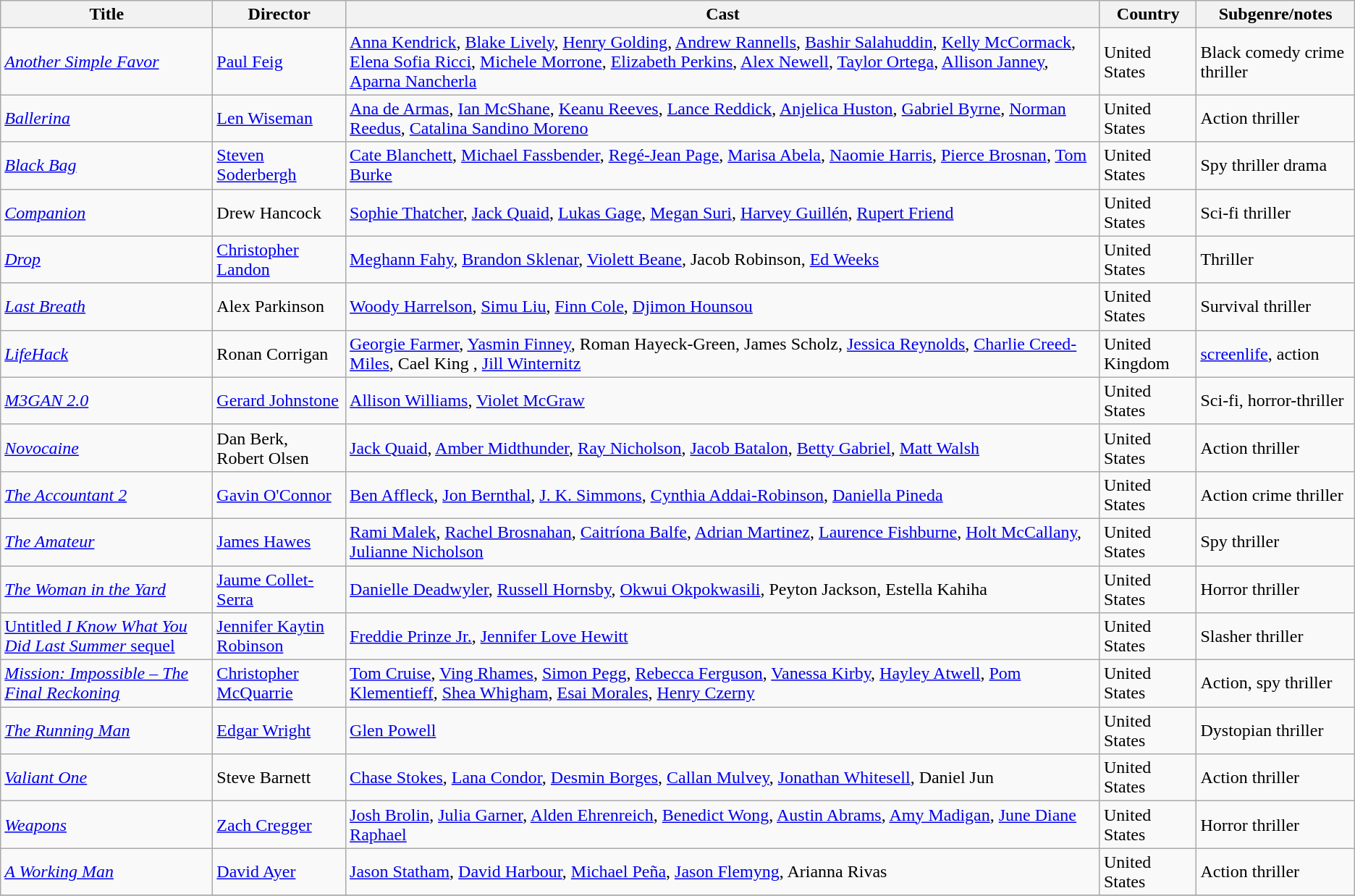<table class="wikitable sortable">
<tr>
<th>Title</th>
<th>Director</th>
<th>Cast</th>
<th>Country</th>
<th>Subgenre/notes</th>
</tr>
<tr>
<td><em><a href='#'>Another Simple Favor</a></em></td>
<td><a href='#'>Paul Feig</a></td>
<td><a href='#'>Anna Kendrick</a>, <a href='#'>Blake Lively</a>, <a href='#'>Henry Golding</a>, <a href='#'>Andrew Rannells</a>, <a href='#'>Bashir Salahuddin</a>, <a href='#'>Kelly McCormack</a>, <a href='#'>Elena Sofia Ricci</a>, <a href='#'>Michele Morrone</a>, <a href='#'>Elizabeth Perkins</a>, <a href='#'>Alex Newell</a>, <a href='#'>Taylor Ortega</a>, <a href='#'>Allison Janney</a>, <a href='#'>Aparna Nancherla</a></td>
<td>United States</td>
<td>Black comedy crime thriller</td>
</tr>
<tr>
<td><em><a href='#'>Ballerina</a></em></td>
<td><a href='#'>Len Wiseman</a></td>
<td><a href='#'>Ana de Armas</a>, <a href='#'>Ian McShane</a>, <a href='#'>Keanu Reeves</a>, <a href='#'>Lance Reddick</a>, <a href='#'>Anjelica Huston</a>, <a href='#'>Gabriel Byrne</a>, <a href='#'>Norman Reedus</a>, <a href='#'>Catalina Sandino Moreno</a></td>
<td>United States</td>
<td>Action thriller</td>
</tr>
<tr>
<td><em><a href='#'>Black Bag</a></em></td>
<td><a href='#'>Steven Soderbergh</a></td>
<td><a href='#'>Cate Blanchett</a>, <a href='#'>Michael Fassbender</a>, <a href='#'>Regé-Jean Page</a>, <a href='#'>Marisa Abela</a>, <a href='#'>Naomie Harris</a>, <a href='#'>Pierce Brosnan</a>, <a href='#'>Tom Burke</a></td>
<td>United States</td>
<td>Spy thriller drama</td>
</tr>
<tr>
<td><em><a href='#'>Companion</a></em></td>
<td>Drew Hancock</td>
<td><a href='#'>Sophie Thatcher</a>, <a href='#'>Jack Quaid</a>, <a href='#'>Lukas Gage</a>, <a href='#'>Megan Suri</a>, <a href='#'>Harvey Guillén</a>, <a href='#'>Rupert Friend</a></td>
<td>United States</td>
<td>Sci-fi thriller</td>
</tr>
<tr>
<td><em><a href='#'>Drop</a></em></td>
<td><a href='#'>Christopher Landon</a></td>
<td><a href='#'>Meghann Fahy</a>, <a href='#'>Brandon Sklenar</a>, <a href='#'>Violett Beane</a>, Jacob Robinson, <a href='#'>Ed Weeks</a></td>
<td>United States</td>
<td>Thriller</td>
</tr>
<tr>
<td><em><a href='#'>Last Breath</a></em></td>
<td>Alex Parkinson</td>
<td><a href='#'>Woody Harrelson</a>, <a href='#'>Simu Liu</a>, <a href='#'>Finn Cole</a>, <a href='#'>Djimon Hounsou</a></td>
<td>United States</td>
<td>Survival thriller</td>
</tr>
<tr>
<td><em><a href='#'>LifeHack</a></em></td>
<td>Ronan Corrigan</td>
<td><a href='#'>Georgie Farmer</a>, <a href='#'>Yasmin Finney</a>, Roman Hayeck-Green, James Scholz, <a href='#'>Jessica Reynolds</a>, <a href='#'>Charlie Creed-Miles</a>, Cael King , <a href='#'>Jill Winternitz</a></td>
<td>United Kingdom</td>
<td><a href='#'>screenlife</a>, action</td>
</tr>
<tr>
<td><em><a href='#'>M3GAN 2.0</a></em></td>
<td><a href='#'>Gerard Johnstone</a></td>
<td><a href='#'>Allison Williams</a>, <a href='#'>Violet McGraw</a></td>
<td>United States</td>
<td>Sci-fi, horror-thriller</td>
</tr>
<tr>
<td><em><a href='#'>Novocaine</a></em></td>
<td>Dan Berk,<br>Robert Olsen</td>
<td><a href='#'>Jack Quaid</a>, <a href='#'>Amber Midthunder</a>, <a href='#'>Ray Nicholson</a>, <a href='#'>Jacob Batalon</a>, <a href='#'>Betty Gabriel</a>, <a href='#'>Matt Walsh</a></td>
<td>United States</td>
<td>Action thriller</td>
</tr>
<tr>
<td><em><a href='#'>The Accountant 2</a></em></td>
<td><a href='#'>Gavin O'Connor</a></td>
<td><a href='#'>Ben Affleck</a>, <a href='#'>Jon Bernthal</a>, <a href='#'>J. K. Simmons</a>, <a href='#'>Cynthia Addai-Robinson</a>, <a href='#'>Daniella Pineda</a></td>
<td>United States</td>
<td>Action crime thriller</td>
</tr>
<tr>
<td><em><a href='#'>The Amateur</a></em></td>
<td><a href='#'>James Hawes</a></td>
<td><a href='#'>Rami Malek</a>, <a href='#'>Rachel Brosnahan</a>, <a href='#'>Caitríona Balfe</a>, <a href='#'>Adrian Martinez</a>, <a href='#'>Laurence Fishburne</a>, <a href='#'>Holt McCallany</a>, <a href='#'>Julianne Nicholson</a></td>
<td>United States</td>
<td>Spy thriller</td>
</tr>
<tr>
<td><em><a href='#'>The Woman in the Yard</a></em></td>
<td><a href='#'>Jaume Collet-Serra</a></td>
<td><a href='#'>Danielle Deadwyler</a>, <a href='#'>Russell Hornsby</a>, <a href='#'>Okwui Okpokwasili</a>, Peyton Jackson, Estella Kahiha</td>
<td>United States</td>
<td>Horror thriller</td>
</tr>
<tr>
<td><a href='#'>Untitled <em>I Know What You Did Last Summer</em> sequel</a></td>
<td><a href='#'>Jennifer Kaytin Robinson</a></td>
<td><a href='#'>Freddie Prinze Jr.</a>, <a href='#'>Jennifer Love Hewitt</a></td>
<td>United States</td>
<td>Slasher thriller</td>
</tr>
<tr>
<td><em><a href='#'>Mission: Impossible – The Final Reckoning</a></em></td>
<td><a href='#'>Christopher McQuarrie</a></td>
<td><a href='#'>Tom Cruise</a>, <a href='#'>Ving Rhames</a>, <a href='#'>Simon Pegg</a>, <a href='#'>Rebecca Ferguson</a>, <a href='#'>Vanessa Kirby</a>, <a href='#'>Hayley Atwell</a>, <a href='#'>Pom Klementieff</a>, <a href='#'>Shea Whigham</a>, <a href='#'>Esai Morales</a>, <a href='#'>Henry Czerny</a></td>
<td>United States</td>
<td>Action, spy thriller</td>
</tr>
<tr>
<td><em><a href='#'>The Running Man</a></em></td>
<td><a href='#'>Edgar Wright</a></td>
<td><a href='#'>Glen Powell</a></td>
<td>United States</td>
<td>Dystopian thriller</td>
</tr>
<tr>
<td><em><a href='#'>Valiant One</a></em></td>
<td>Steve Barnett</td>
<td><a href='#'>Chase Stokes</a>, <a href='#'>Lana Condor</a>, <a href='#'>Desmin Borges</a>, <a href='#'>Callan Mulvey</a>, <a href='#'>Jonathan Whitesell</a>, Daniel Jun</td>
<td>United States</td>
<td>Action thriller</td>
</tr>
<tr>
<td><em><a href='#'>Weapons</a></em></td>
<td><a href='#'>Zach Cregger</a></td>
<td><a href='#'>Josh Brolin</a>, <a href='#'>Julia Garner</a>, <a href='#'>Alden Ehrenreich</a>, <a href='#'>Benedict Wong</a>, <a href='#'>Austin Abrams</a>, <a href='#'>Amy Madigan</a>, <a href='#'>June Diane Raphael</a></td>
<td>United States</td>
<td>Horror thriller</td>
</tr>
<tr>
<td><em><a href='#'>A Working Man</a></em></td>
<td><a href='#'>David Ayer</a></td>
<td><a href='#'>Jason Statham</a>, <a href='#'>David Harbour</a>, <a href='#'>Michael Peña</a>, <a href='#'>Jason Flemyng</a>, Arianna Rivas</td>
<td>United States</td>
<td>Action thriller</td>
</tr>
<tr>
</tr>
</table>
